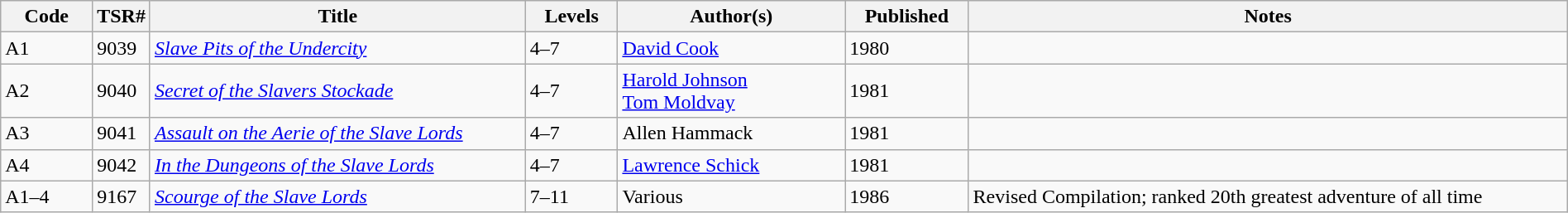<table class="wikitable" style="width: 100%">
<tr>
<th scope="col" style="width: 6%;">Code</th>
<th>TSR#</th>
<th scope="col" style="width: 25%;">Title</th>
<th scope="col" style="width: 6%;">Levels</th>
<th scope="col" style="width: 15%;">Author(s)</th>
<th scope="col" style="width: 8%;">Published</th>
<th scope="col" style="width: 40%;">Notes</th>
</tr>
<tr>
<td>A1</td>
<td>9039</td>
<td><em><a href='#'>Slave Pits of the Undercity</a></em></td>
<td>4–7</td>
<td><a href='#'>David Cook</a></td>
<td>1980</td>
<td> </td>
</tr>
<tr>
<td>A2</td>
<td>9040</td>
<td><em><a href='#'>Secret of the Slavers Stockade</a></em></td>
<td>4–7</td>
<td><a href='#'>Harold Johnson</a> <br> <a href='#'>Tom Moldvay</a></td>
<td>1981</td>
<td> </td>
</tr>
<tr>
<td>A3</td>
<td>9041</td>
<td><em><a href='#'>Assault on the Aerie of the Slave Lords</a></em></td>
<td>4–7</td>
<td>Allen Hammack</td>
<td>1981</td>
<td> </td>
</tr>
<tr>
<td>A4</td>
<td>9042</td>
<td><em><a href='#'>In the Dungeons of the Slave Lords</a></em></td>
<td>4–7</td>
<td><a href='#'>Lawrence Schick</a></td>
<td>1981</td>
<td> </td>
</tr>
<tr>
<td>A1–4</td>
<td>9167</td>
<td><em><a href='#'>Scourge of the Slave Lords</a></em></td>
<td>7–11</td>
<td>Various</td>
<td>1986</td>
<td>Revised Compilation; ranked 20th greatest adventure of all time</td>
</tr>
</table>
